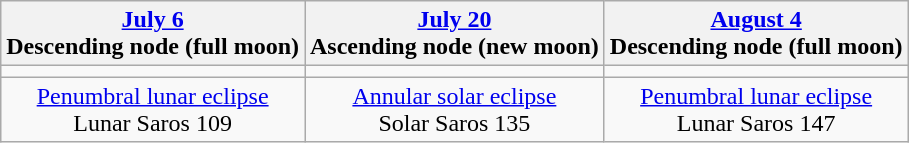<table class="wikitable">
<tr>
<th><a href='#'>July 6</a><br>Descending node (full moon)</th>
<th><a href='#'>July 20</a><br>Ascending node (new moon)</th>
<th><a href='#'>August 4</a><br>Descending node (full moon)</th>
</tr>
<tr>
<td></td>
<td></td>
<td></td>
</tr>
<tr align=center>
<td><a href='#'>Penumbral lunar eclipse</a><br>Lunar Saros 109</td>
<td><a href='#'>Annular solar eclipse</a><br>Solar Saros 135</td>
<td><a href='#'>Penumbral lunar eclipse</a><br>Lunar Saros 147</td>
</tr>
</table>
